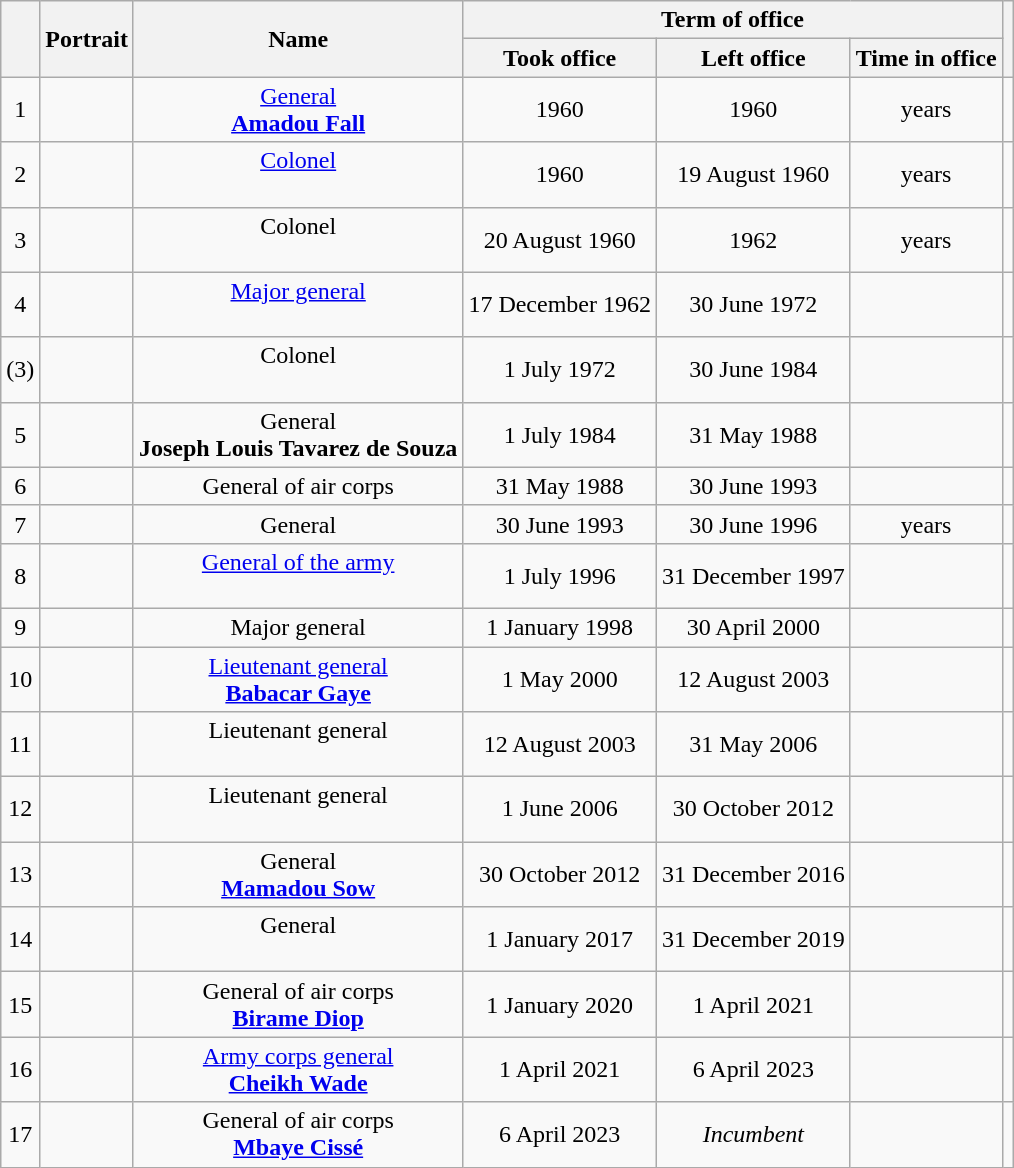<table class="wikitable" style="text-align:center">
<tr>
<th rowspan=2></th>
<th rowspan=2>Portrait</th>
<th rowspan=2>Name<br></th>
<th colspan=3>Term of office</th>
<th rowspan=2></th>
</tr>
<tr>
<th>Took office</th>
<th>Left office</th>
<th>Time in office</th>
</tr>
<tr>
<td>1</td>
<td></td>
<td><a href='#'>General</a><br><strong><a href='#'>Amadou Fall</a></strong></td>
<td>1960</td>
<td>1960</td>
<td> years</td>
<td></td>
</tr>
<tr>
<td>2</td>
<td></td>
<td><a href='#'>Colonel</a><br><strong></strong><br></td>
<td>1960</td>
<td>19 August 1960</td>
<td> years</td>
<td></td>
</tr>
<tr>
<td>3</td>
<td></td>
<td>Colonel<br><strong></strong><br></td>
<td>20 August 1960</td>
<td>1962</td>
<td> years</td>
<td></td>
</tr>
<tr>
<td>4</td>
<td></td>
<td><a href='#'>Major general</a><br><strong></strong><br></td>
<td>17 December 1962</td>
<td>30 June 1972</td>
<td></td>
<td></td>
</tr>
<tr>
<td>(3)</td>
<td></td>
<td>Colonel<br><strong></strong><br></td>
<td>1 July 1972</td>
<td>30 June 1984</td>
<td></td>
<td></td>
</tr>
<tr>
<td>5</td>
<td></td>
<td>General<br><strong>Joseph Louis Tavarez de Souza</strong></td>
<td>1 July 1984</td>
<td>31 May 1988</td>
<td></td>
<td></td>
</tr>
<tr>
<td>6</td>
<td></td>
<td>General of air corps<br><strong></strong></td>
<td>31 May 1988</td>
<td>30 June 1993</td>
<td></td>
<td></td>
</tr>
<tr>
<td>7</td>
<td></td>
<td>General<br><strong></strong></td>
<td>30 June 1993</td>
<td>30 June 1996</td>
<td> years</td>
<td></td>
</tr>
<tr>
<td>8</td>
<td></td>
<td><a href='#'>General of the army</a><br><strong></strong><br></td>
<td>1 July 1996</td>
<td>31 December 1997</td>
<td></td>
<td></td>
</tr>
<tr>
<td>9</td>
<td></td>
<td>Major general<br><strong></strong></td>
<td>1 January 1998</td>
<td>30 April 2000</td>
<td></td>
<td></td>
</tr>
<tr>
<td>10</td>
<td></td>
<td><a href='#'>Lieutenant general</a><br><strong><a href='#'>Babacar Gaye</a></strong><br></td>
<td>1 May 2000</td>
<td>12 August 2003</td>
<td></td>
<td></td>
</tr>
<tr>
<td>11</td>
<td></td>
<td>Lieutenant general<br><strong></strong><br></td>
<td>12 August 2003</td>
<td>31 May 2006</td>
<td></td>
<td></td>
</tr>
<tr>
<td>12</td>
<td></td>
<td>Lieutenant general<br><strong></strong><br></td>
<td>1 June 2006</td>
<td>30 October 2012</td>
<td></td>
<td></td>
</tr>
<tr>
<td>13</td>
<td></td>
<td>General<br><strong><a href='#'>Mamadou Sow</a></strong><br></td>
<td>30 October 2012</td>
<td>31 December 2016</td>
<td></td>
<td></td>
</tr>
<tr>
<td>14</td>
<td></td>
<td>General<br><strong></strong><br></td>
<td>1 January 2017</td>
<td>31 December 2019</td>
<td></td>
<td></td>
</tr>
<tr>
<td>15</td>
<td></td>
<td>General of air corps<br><strong><a href='#'>Birame Diop</a></strong></td>
<td>1 January 2020</td>
<td>1 April 2021</td>
<td></td>
<td></td>
</tr>
<tr>
<td>16</td>
<td></td>
<td><a href='#'>Army corps general</a><br><strong><a href='#'>Cheikh Wade</a></strong></td>
<td>1 April 2021</td>
<td>6 April 2023</td>
<td></td>
<td></td>
</tr>
<tr>
<td>17</td>
<td></td>
<td>General of air corps<br><strong><a href='#'>Mbaye Cissé</a></strong></td>
<td>6 April 2023</td>
<td><em>Incumbent</em></td>
<td></td>
<td></td>
</tr>
</table>
